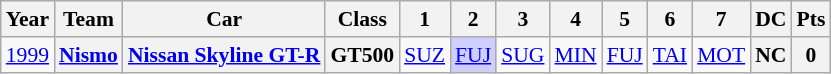<table class="wikitable" style="text-align:center; font-size:90%">
<tr>
<th>Year</th>
<th>Team</th>
<th>Car</th>
<th>Class</th>
<th>1</th>
<th>2</th>
<th>3</th>
<th>4</th>
<th>5</th>
<th>6</th>
<th>7</th>
<th>DC</th>
<th>Pts</th>
</tr>
<tr>
<td><a href='#'>1999</a></td>
<th><a href='#'>Nismo</a></th>
<th><a href='#'>Nissan Skyline GT-R</a></th>
<th>GT500</th>
<td><a href='#'>SUZ</a></td>
<td style="background:#CFCFFF;"><a href='#'>FUJ</a><br></td>
<td><a href='#'>SUG</a></td>
<td><a href='#'>MIN</a></td>
<td><a href='#'>FUJ</a></td>
<td><a href='#'>TAI</a></td>
<td><a href='#'>MOT</a></td>
<th>NC</th>
<th>0</th>
</tr>
</table>
